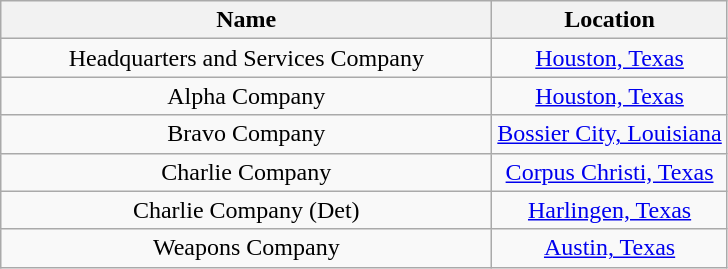<table class="wikitable" style="text-align: center">
<tr>
<th style="width:20em">Name</th>
<th>Location</th>
</tr>
<tr>
<td align="center">Headquarters and Services Company</td>
<td><a href='#'>Houston, Texas</a></td>
</tr>
<tr>
<td align="center">Alpha Company</td>
<td><a href='#'>Houston, Texas</a></td>
</tr>
<tr>
<td align="center">Bravo Company</td>
<td><a href='#'>Bossier City, Louisiana</a></td>
</tr>
<tr>
<td align="center">Charlie Company</td>
<td><a href='#'>Corpus Christi, Texas</a></td>
</tr>
<tr>
<td align="center">Charlie Company (Det)</td>
<td><a href='#'>Harlingen, Texas</a></td>
</tr>
<tr>
<td align="center">Weapons Company</td>
<td><a href='#'>Austin, Texas</a></td>
</tr>
</table>
